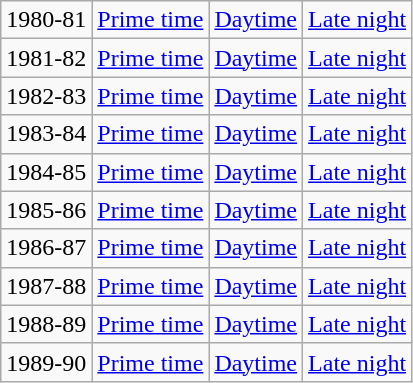<table class="wikitable" border="1">
<tr>
<td>1980-81</td>
<td><a href='#'>Prime time</a></td>
<td><a href='#'>Daytime</a></td>
<td><a href='#'>Late night</a></td>
</tr>
<tr>
<td>1981-82</td>
<td><a href='#'>Prime time</a></td>
<td><a href='#'>Daytime</a></td>
<td><a href='#'>Late night</a></td>
</tr>
<tr>
<td>1982-83</td>
<td><a href='#'>Prime time</a></td>
<td><a href='#'>Daytime</a></td>
<td><a href='#'>Late night</a></td>
</tr>
<tr>
<td>1983-84</td>
<td><a href='#'>Prime time</a></td>
<td><a href='#'>Daytime</a></td>
<td><a href='#'>Late night</a></td>
</tr>
<tr>
<td>1984-85</td>
<td><a href='#'>Prime time</a></td>
<td><a href='#'>Daytime</a></td>
<td><a href='#'>Late night</a></td>
</tr>
<tr>
<td>1985-86</td>
<td><a href='#'>Prime time</a></td>
<td><a href='#'>Daytime</a></td>
<td><a href='#'>Late night</a></td>
</tr>
<tr>
<td>1986-87</td>
<td><a href='#'>Prime time</a></td>
<td><a href='#'>Daytime</a></td>
<td><a href='#'>Late night</a></td>
</tr>
<tr>
<td>1987-88</td>
<td><a href='#'>Prime time</a></td>
<td><a href='#'>Daytime</a></td>
<td><a href='#'>Late night</a></td>
</tr>
<tr>
<td>1988-89</td>
<td><a href='#'>Prime time</a></td>
<td><a href='#'>Daytime</a></td>
<td><a href='#'>Late night</a></td>
</tr>
<tr>
<td>1989-90</td>
<td><a href='#'>Prime time</a></td>
<td><a href='#'>Daytime</a></td>
<td><a href='#'>Late night</a></td>
</tr>
</table>
